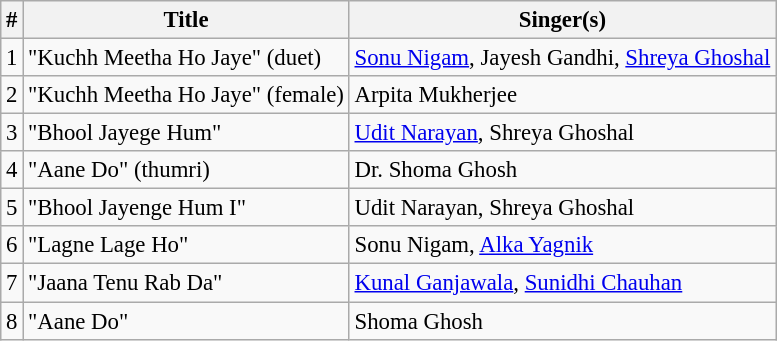<table class="wikitable" style="font-size:95%;">
<tr>
<th>#</th>
<th>Title</th>
<th>Singer(s)</th>
</tr>
<tr>
<td>1</td>
<td>"Kuchh Meetha Ho Jaye" (duet)</td>
<td><a href='#'>Sonu Nigam</a>, Jayesh Gandhi, <a href='#'>Shreya Ghoshal</a></td>
</tr>
<tr>
<td>2</td>
<td>"Kuchh Meetha Ho Jaye" (female)</td>
<td>Arpita Mukherjee</td>
</tr>
<tr>
<td>3</td>
<td>"Bhool Jayege Hum"</td>
<td><a href='#'>Udit Narayan</a>, Shreya Ghoshal</td>
</tr>
<tr>
<td>4</td>
<td>"Aane Do" (thumri)</td>
<td>Dr. Shoma Ghosh</td>
</tr>
<tr>
<td>5</td>
<td>"Bhool Jayenge Hum I"</td>
<td>Udit Narayan, Shreya Ghoshal</td>
</tr>
<tr>
<td>6</td>
<td>"Lagne Lage Ho"</td>
<td>Sonu Nigam, <a href='#'>Alka Yagnik</a></td>
</tr>
<tr>
<td>7</td>
<td>"Jaana Tenu Rab Da"</td>
<td><a href='#'>Kunal Ganjawala</a>, <a href='#'>Sunidhi Chauhan</a></td>
</tr>
<tr>
<td>8</td>
<td>"Aane Do"</td>
<td>Shoma Ghosh</td>
</tr>
</table>
